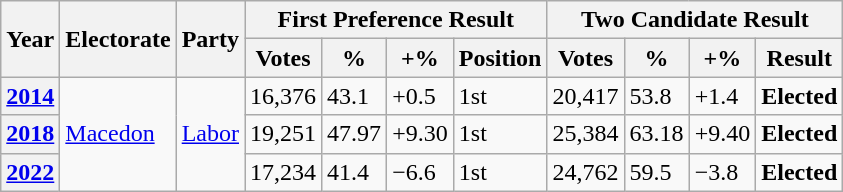<table class="wikitable">
<tr>
<th rowspan="2">Year</th>
<th rowspan="2">Electorate</th>
<th rowspan="2">Party</th>
<th colspan="4">First Preference Result</th>
<th colspan="4">Two Candidate Result</th>
</tr>
<tr>
<th>Votes</th>
<th>%</th>
<th>+%</th>
<th>Position</th>
<th>Votes</th>
<th>%</th>
<th>+%</th>
<th>Result</th>
</tr>
<tr>
<th><a href='#'>2014</a></th>
<td rowspan="3"><a href='#'>Macedon</a></td>
<td rowspan="3"><a href='#'>Labor</a></td>
<td>16,376</td>
<td>43.1</td>
<td>+0.5</td>
<td>1st</td>
<td>20,417</td>
<td>53.8</td>
<td>+1.4</td>
<td><strong>Elected</strong></td>
</tr>
<tr>
<th><a href='#'>2018</a></th>
<td>19,251</td>
<td>47.97</td>
<td>+9.30</td>
<td>1st</td>
<td>25,384</td>
<td>63.18</td>
<td>+9.40</td>
<td><strong>Elected</strong></td>
</tr>
<tr>
<th><a href='#'>2022</a></th>
<td>17,234</td>
<td>41.4</td>
<td>−6.6</td>
<td>1st</td>
<td>24,762</td>
<td>59.5</td>
<td>−3.8</td>
<td><strong>Elected</strong></td>
</tr>
</table>
